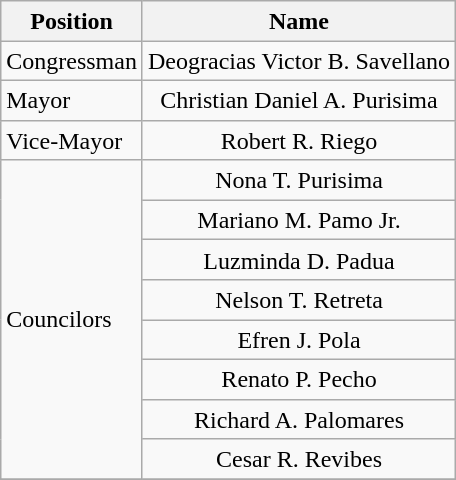<table class="wikitable" style="line-height:1.20em; font-size:100%;">
<tr>
<th>Position</th>
<th>Name</th>
</tr>
<tr>
<td>Congressman</td>
<td style="text-align:center;">Deogracias Victor B. Savellano</td>
</tr>
<tr>
<td>Mayor</td>
<td style="text-align:center;">Christian Daniel A. Purisima</td>
</tr>
<tr>
<td>Vice-Mayor</td>
<td style="text-align:center;">Robert R. Riego</td>
</tr>
<tr>
<td rowspan=8>Councilors</td>
<td style="text-align:center;">Nona T. Purisima</td>
</tr>
<tr>
<td style="text-align:center;">Mariano M. Pamo Jr.</td>
</tr>
<tr>
<td style="text-align:center;">Luzminda D. Padua</td>
</tr>
<tr>
<td style="text-align:center;">Nelson T. Retreta</td>
</tr>
<tr>
<td style="text-align:center;">Efren J. Pola</td>
</tr>
<tr>
<td style="text-align:center;">Renato P. Pecho</td>
</tr>
<tr>
<td style="text-align:center;">Richard A. Palomares</td>
</tr>
<tr>
<td style="text-align:center;">Cesar R. Revibes</td>
</tr>
<tr>
</tr>
</table>
